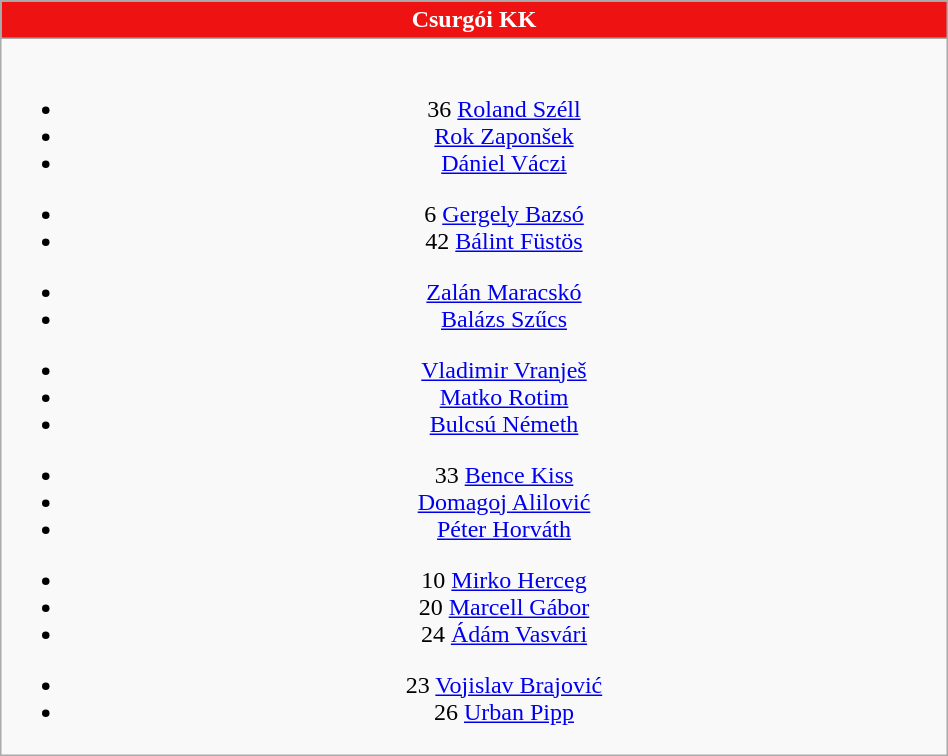<table class="wikitable" style="text-align:center; width:50%">
<tr>
<th colspan="5" style="background:#ee1212; color:white; text-align:center;"> Csurgói KK</th>
</tr>
<tr>
<td><br>
<ul><li>36  <a href='#'>Roland Széll</a></li><li>  <a href='#'>Rok Zaponšek</a></li><li>  <a href='#'>Dániel Váczi</a></li></ul><ul><li>6  <a href='#'>Gergely Bazsó</a></li><li>42  <a href='#'>Bálint Füstös</a></li></ul><ul><li>  <a href='#'>Zalán Maracskó</a></li><li>  <a href='#'>Balázs Szűcs</a></li></ul><ul><li>  <a href='#'>Vladimir Vranješ</a></li><li>  <a href='#'>Matko Rotim</a></li><li>  <a href='#'>Bulcsú Németh</a></li></ul><ul><li>33  <a href='#'>Bence Kiss</a></li><li>  <a href='#'>Domagoj Alilović</a></li><li>  <a href='#'>Péter Horváth</a></li></ul><ul><li>10  <a href='#'>Mirko Herceg</a></li><li>20  <a href='#'>Marcell Gábor</a></li><li>24  <a href='#'>Ádám Vasvári</a></li></ul><ul><li>23  <a href='#'>Vojislav Brajović</a></li><li>26  <a href='#'>Urban Pipp</a></li></ul></td>
</tr>
</table>
